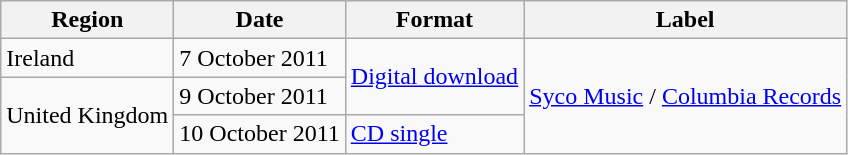<table class="wikitable">
<tr>
<th scope="col">Region</th>
<th scope="col">Date</th>
<th scope="col">Format</th>
<th scope="col">Label</th>
</tr>
<tr>
<td>Ireland</td>
<td>7 October 2011</td>
<td rowspan=2><a href='#'>Digital download</a></td>
<td rowspan=3><a href='#'>Syco Music</a> / <a href='#'>Columbia Records</a></td>
</tr>
<tr>
<td rowspan=2>United Kingdom</td>
<td>9 October 2011</td>
</tr>
<tr>
<td>10 October 2011</td>
<td><a href='#'>CD single</a></td>
</tr>
</table>
